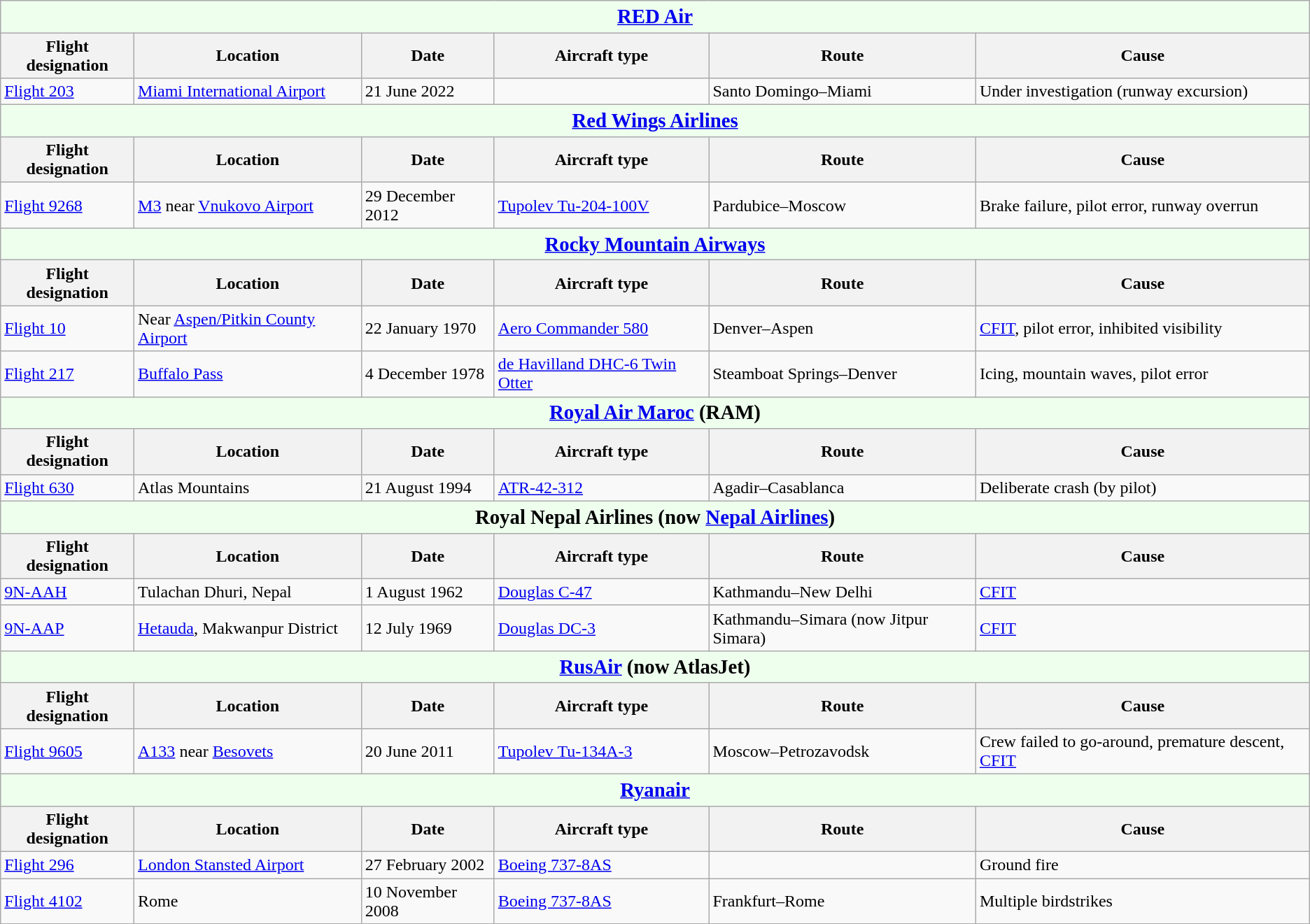<table class="wikitable">
<tr>
<th colspan="6" style="background-color:#efe;font-size:120%;"><a href='#'>RED Air</a></th>
</tr>
<tr>
<th>Flight designation</th>
<th>Location</th>
<th>Date</th>
<th>Aircraft type</th>
<th>Route</th>
<th>Cause</th>
</tr>
<tr>
<td><a href='#'>Flight 203</a></td>
<td><a href='#'>Miami International Airport</a></td>
<td>21 June 2022</td>
<td></td>
<td>Santo Domingo–Miami</td>
<td>Under investigation (runway excursion)</td>
</tr>
<tr>
<th colspan="6" style="background-color:#efe;font-size:120%;"><a href='#'>Red Wings Airlines</a></th>
</tr>
<tr>
<th>Flight designation</th>
<th>Location</th>
<th>Date</th>
<th>Aircraft type</th>
<th>Route</th>
<th>Cause</th>
</tr>
<tr>
<td><a href='#'>Flight 9268</a></td>
<td><a href='#'>M3</a> near <a href='#'>Vnukovo Airport</a></td>
<td>29 December 2012</td>
<td><a href='#'>Tupolev Tu-204-100V</a></td>
<td>Pardubice–Moscow</td>
<td>Brake failure, pilot error, runway overrun</td>
</tr>
<tr>
<th colspan="6" style="background-color:#efe;font-size:120%;"><a href='#'>Rocky Mountain Airways</a></th>
</tr>
<tr>
<th>Flight designation</th>
<th>Location</th>
<th>Date</th>
<th>Aircraft type</th>
<th>Route</th>
<th>Cause</th>
</tr>
<tr>
<td><a href='#'>Flight 10</a></td>
<td>Near <a href='#'>Aspen/Pitkin County Airport</a></td>
<td>22 January 1970</td>
<td><a href='#'>Aero Commander 580</a></td>
<td>Denver–Aspen</td>
<td><a href='#'>CFIT</a>, pilot error, inhibited visibility</td>
</tr>
<tr>
<td><a href='#'>Flight 217</a></td>
<td><a href='#'>Buffalo Pass</a></td>
<td>4 December 1978</td>
<td><a href='#'>de Havilland DHC-6 Twin Otter</a></td>
<td>Steamboat Springs–Denver</td>
<td>Icing, mountain waves, pilot error</td>
</tr>
<tr>
<th colspan="6" style="background-color:#efe;font-size:120%;"><a href='#'>Royal Air Maroc</a> (RAM)</th>
</tr>
<tr>
<th>Flight designation</th>
<th>Location</th>
<th>Date</th>
<th>Aircraft type</th>
<th>Route</th>
<th>Cause</th>
</tr>
<tr>
<td><a href='#'>Flight 630</a></td>
<td>Atlas Mountains</td>
<td>21 August 1994</td>
<td><a href='#'>ATR-42-312</a></td>
<td>Agadir–Casablanca</td>
<td>Deliberate crash (by pilot)</td>
</tr>
<tr>
<th colspan="6" style="background-color:#efe;font-size:120%;">Royal Nepal Airlines (now <a href='#'>Nepal Airlines</a>)</th>
</tr>
<tr>
<th>Flight designation</th>
<th>Location</th>
<th>Date</th>
<th>Aircraft type</th>
<th>Route</th>
<th>Cause</th>
</tr>
<tr>
<td><a href='#'>9N-AAH</a></td>
<td>Tulachan Dhuri, Nepal</td>
<td>1 August 1962</td>
<td><a href='#'>Douglas C-47</a></td>
<td>Kathmandu–New Delhi</td>
<td><a href='#'>CFIT</a></td>
</tr>
<tr>
<td><a href='#'>9N-AAP</a></td>
<td><a href='#'>Hetauda</a>, Makwanpur District</td>
<td>12 July 1969</td>
<td><a href='#'>Douglas DC-3</a></td>
<td>Kathmandu–Simara (now Jitpur Simara)</td>
<td><a href='#'>CFIT</a></td>
</tr>
<tr>
<th colspan="6" style="background-color:#efe;font-size:120%;"><a href='#'>RusAir</a> (now AtlasJet)</th>
</tr>
<tr>
<th>Flight designation</th>
<th>Location</th>
<th>Date</th>
<th>Aircraft type</th>
<th>Route</th>
<th>Cause</th>
</tr>
<tr>
<td><a href='#'>Flight 9605</a></td>
<td><a href='#'>A133</a> near <a href='#'>Besovets</a></td>
<td>20 June 2011</td>
<td><a href='#'>Tupolev Tu-134A-3</a></td>
<td>Moscow–Petrozavodsk</td>
<td>Crew failed to go-around, premature descent, <a href='#'>CFIT</a></td>
</tr>
<tr>
<th colspan="6" style="background-color:#efe;font-size:120%;"><a href='#'>Ryanair</a></th>
</tr>
<tr>
<th>Flight designation</th>
<th>Location</th>
<th>Date</th>
<th>Aircraft type</th>
<th>Route</th>
<th>Cause</th>
</tr>
<tr>
<td><a href='#'>Flight 296</a></td>
<td><a href='#'>London Stansted Airport</a></td>
<td>27 February 2002</td>
<td><a href='#'>Boeing 737-8AS</a></td>
<td></td>
<td>Ground fire</td>
</tr>
<tr>
<td><a href='#'>Flight 4102</a></td>
<td>Rome</td>
<td>10 November 2008</td>
<td><a href='#'>Boeing 737-8AS</a></td>
<td>Frankfurt–Rome</td>
<td>Multiple birdstrikes</td>
</tr>
</table>
